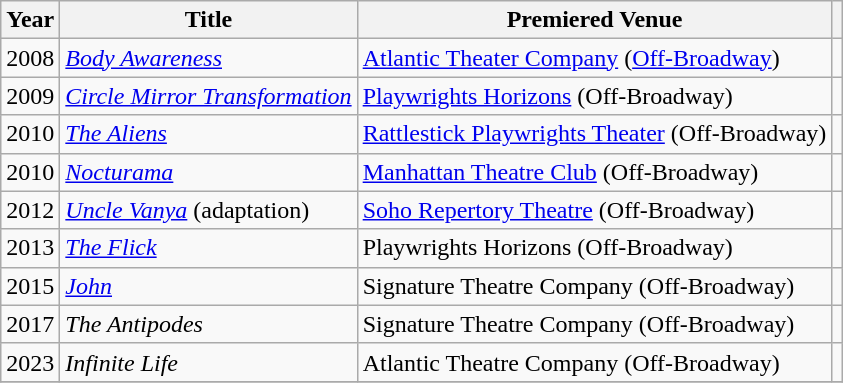<table class="wikitable">
<tr>
<th>Year</th>
<th scope="col">Title</th>
<th class="unsortable">Premiered Venue</th>
<th></th>
</tr>
<tr>
<td>2008</td>
<td><em><a href='#'>Body Awareness</a></em></td>
<td><a href='#'>Atlantic Theater Company</a> (<a href='#'>Off-Broadway</a>)</td>
<td></td>
</tr>
<tr>
<td>2009</td>
<td><em><a href='#'>Circle Mirror Transformation</a></em></td>
<td><a href='#'>Playwrights Horizons</a> (Off-Broadway)</td>
<td></td>
</tr>
<tr>
<td>2010</td>
<td><em><a href='#'>The Aliens</a></em></td>
<td><a href='#'>Rattlestick Playwrights Theater</a> (Off-Broadway)</td>
</tr>
<tr>
<td>2010</td>
<td><em><a href='#'>Nocturama</a></em></td>
<td><a href='#'>Manhattan Theatre Club</a> (Off-Broadway)</td>
<td></td>
</tr>
<tr>
<td>2012</td>
<td><em><a href='#'>Uncle Vanya</a></em> (adaptation)</td>
<td><a href='#'>Soho Repertory Theatre</a> (Off-Broadway)</td>
<td></td>
</tr>
<tr>
<td>2013</td>
<td><em><a href='#'>The Flick</a></em></td>
<td>Playwrights Horizons (Off-Broadway)</td>
<td></td>
</tr>
<tr>
<td>2015</td>
<td><em><a href='#'>John</a></em></td>
<td>Signature Theatre Company (Off-Broadway)</td>
<td></td>
</tr>
<tr>
<td>2017</td>
<td><em>The Antipodes</em></td>
<td>Signature Theatre Company (Off-Broadway)</td>
<td></td>
</tr>
<tr>
<td>2023</td>
<td><em>Infinite Life</em></td>
<td>Atlantic Theatre Company (Off-Broadway)</td>
<td></td>
</tr>
<tr>
</tr>
</table>
